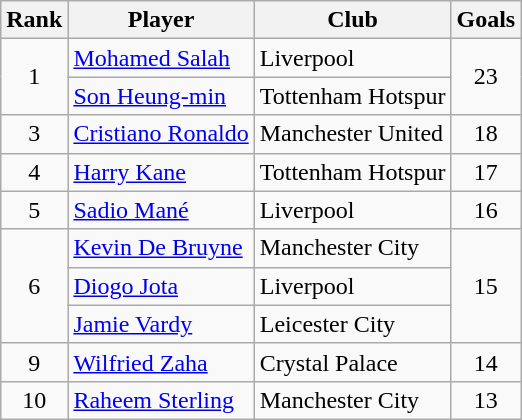<table class="wikitable" style="text-align:center">
<tr>
<th>Rank</th>
<th>Player</th>
<th>Club</th>
<th>Goals</th>
</tr>
<tr>
<td rowspan=2>1</td>
<td align="left"> <a href='#'>Mohamed Salah</a></td>
<td align="left">Liverpool</td>
<td rowspan=2>23</td>
</tr>
<tr>
<td align="left"> <a href='#'>Son Heung-min</a></td>
<td align="left">Tottenham Hotspur</td>
</tr>
<tr>
<td>3</td>
<td align="left"> <a href='#'>Cristiano Ronaldo</a></td>
<td align="left">Manchester United</td>
<td>18</td>
</tr>
<tr>
<td>4</td>
<td align="left"> <a href='#'>Harry Kane</a></td>
<td align="left">Tottenham Hotspur</td>
<td>17</td>
</tr>
<tr>
<td>5</td>
<td align="left"> <a href='#'>Sadio Mané</a></td>
<td align="left">Liverpool</td>
<td>16</td>
</tr>
<tr>
<td rowspan=3>6</td>
<td align="left"> <a href='#'>Kevin De Bruyne</a></td>
<td align="left">Manchester City</td>
<td rowspan=3>15</td>
</tr>
<tr>
<td align="left"> <a href='#'>Diogo Jota</a></td>
<td align="left">Liverpool</td>
</tr>
<tr>
<td align="left"> <a href='#'>Jamie Vardy</a></td>
<td align="left">Leicester City</td>
</tr>
<tr>
<td>9</td>
<td align="left"> <a href='#'>Wilfried Zaha</a></td>
<td align="left">Crystal Palace</td>
<td>14</td>
</tr>
<tr>
<td>10</td>
<td align="left"> <a href='#'>Raheem Sterling</a></td>
<td align="left">Manchester City</td>
<td>13</td>
</tr>
</table>
